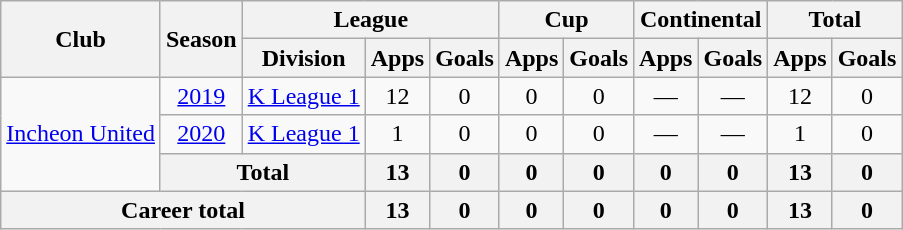<table class=wikitable style=text-align:center>
<tr>
<th rowspan=2>Club</th>
<th rowspan=2>Season</th>
<th colspan=3>League</th>
<th colspan=2>Cup</th>
<th colspan=2>Continental</th>
<th colspan=2>Total</th>
</tr>
<tr>
<th>Division</th>
<th>Apps</th>
<th>Goals</th>
<th>Apps</th>
<th>Goals</th>
<th>Apps</th>
<th>Goals</th>
<th>Apps</th>
<th>Goals</th>
</tr>
<tr>
<td rowspan=3><a href='#'>Incheon United</a></td>
<td><a href='#'>2019</a></td>
<td><a href='#'>K League 1</a></td>
<td>12</td>
<td>0</td>
<td>0</td>
<td>0</td>
<td>—</td>
<td>—</td>
<td>12</td>
<td>0</td>
</tr>
<tr>
<td><a href='#'>2020</a></td>
<td><a href='#'>K League 1</a></td>
<td>1</td>
<td>0</td>
<td>0</td>
<td>0</td>
<td>—</td>
<td>—</td>
<td>1</td>
<td>0</td>
</tr>
<tr>
<th colspan=2>Total</th>
<th>13</th>
<th>0</th>
<th>0</th>
<th>0</th>
<th>0</th>
<th>0</th>
<th>13</th>
<th>0</th>
</tr>
<tr>
<th colspan=3>Career total</th>
<th>13</th>
<th>0</th>
<th>0</th>
<th>0</th>
<th>0</th>
<th>0</th>
<th>13</th>
<th>0</th>
</tr>
</table>
